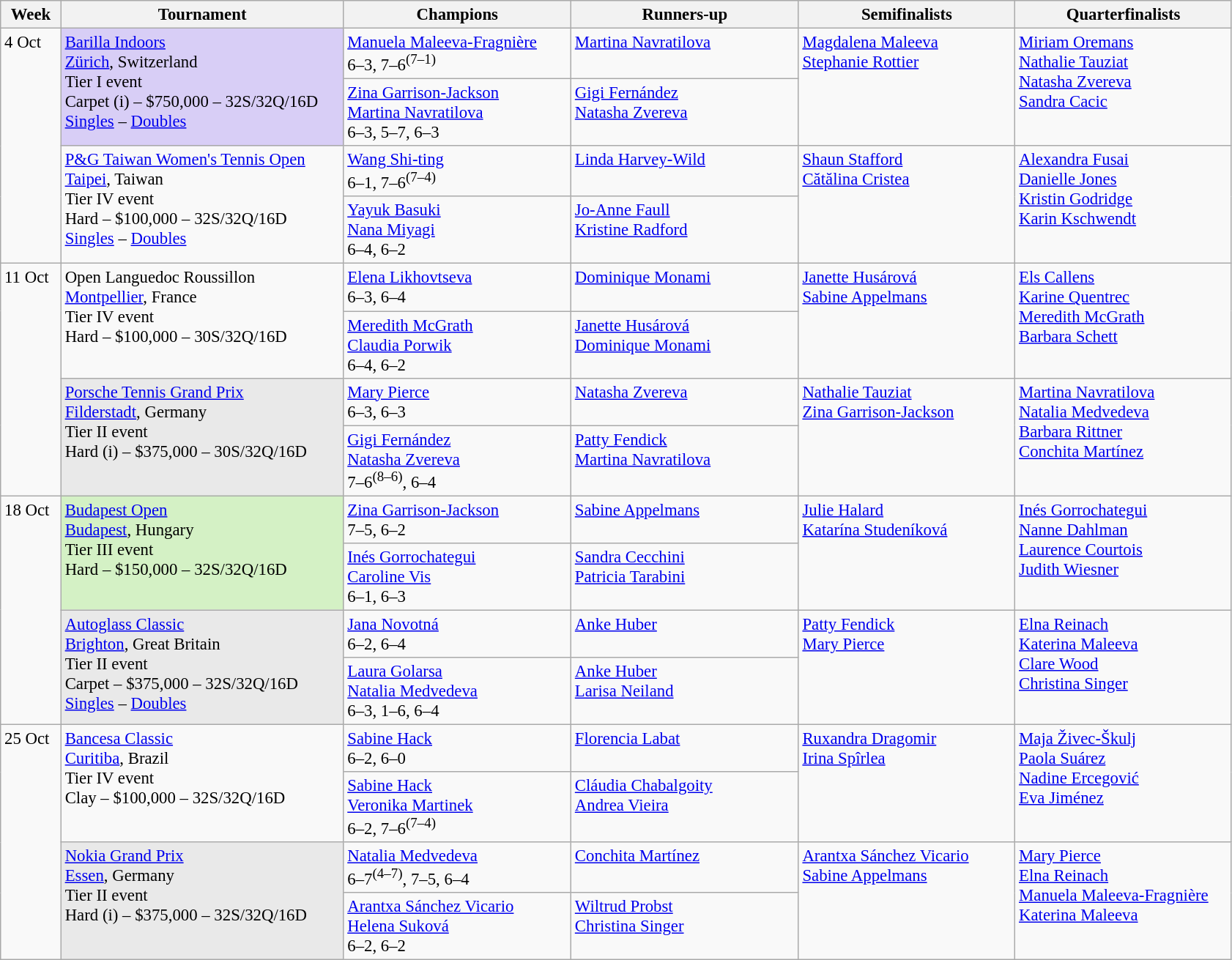<table class=wikitable style=font-size:95%>
<tr>
<th style="width:48px;">Week</th>
<th style="width:250px;">Tournament</th>
<th style="width:200px;">Champions</th>
<th style="width:200px;">Runners-up</th>
<th style="width:190px;">Semifinalists</th>
<th style="width:190px;">Quarterfinalists</th>
</tr>
<tr valign=top>
<td rowspan=4>4 Oct</td>
<td rowspan=2 style="background:#d8cef6;"><a href='#'>Barilla Indoors</a> <br> <a href='#'>Zürich</a>, Switzerland <br> Tier I event <br> Carpet (i) – $750,000 – 32S/32Q/16D<br><a href='#'>Singles</a> – <a href='#'>Doubles</a></td>
<td> <a href='#'>Manuela Maleeva-Fragnière</a><br>6–3, 7–6<sup>(7–1)</sup></td>
<td> <a href='#'>Martina Navratilova</a></td>
<td rowspan=2>  <a href='#'>Magdalena Maleeva</a><br> <a href='#'>Stephanie Rottier</a></td>
<td rowspan=2> <a href='#'>Miriam Oremans</a><br> <a href='#'>Nathalie Tauziat</a><br> <a href='#'>Natasha Zvereva</a><br> <a href='#'>Sandra Cacic</a></td>
</tr>
<tr valign=top>
<td> <a href='#'>Zina Garrison-Jackson</a> <br>  <a href='#'>Martina Navratilova</a><br> 6–3, 5–7, 6–3</td>
<td> <a href='#'>Gigi Fernández</a> <br>  <a href='#'>Natasha Zvereva</a></td>
</tr>
<tr valign=top>
<td rowspan=2><a href='#'>P&G Taiwan Women's Tennis Open</a> <br> <a href='#'>Taipei</a>, Taiwan <br> Tier IV event <br> Hard – $100,000 – 32S/32Q/16D<br><a href='#'>Singles</a> – <a href='#'>Doubles</a></td>
<td> <a href='#'>Wang Shi-ting</a><br>6–1, 7–6<sup>(7–4)</sup></td>
<td> <a href='#'>Linda Harvey-Wild</a></td>
<td rowspan=2>  <a href='#'>Shaun Stafford</a><br> <a href='#'>Cătălina Cristea</a></td>
<td rowspan=2> <a href='#'>Alexandra Fusai</a><br> <a href='#'>Danielle Jones</a><br> <a href='#'>Kristin Godridge</a><br> <a href='#'>Karin Kschwendt</a></td>
</tr>
<tr valign=top>
<td> <a href='#'>Yayuk Basuki</a> <br>  <a href='#'>Nana Miyagi</a><br> 6–4, 6–2</td>
<td> <a href='#'>Jo-Anne Faull</a> <br>  <a href='#'>Kristine Radford</a></td>
</tr>
<tr valign=top>
<td rowspan=4>11 Oct</td>
<td rowspan=2>Open Languedoc Roussillon <br> <a href='#'>Montpellier</a>, France <br> Tier IV event <br> Hard – $100,000 – 30S/32Q/16D</td>
<td> <a href='#'>Elena Likhovtseva</a><br>6–3, 6–4</td>
<td> <a href='#'>Dominique Monami</a></td>
<td rowspan=2>  <a href='#'>Janette Husárová</a><br> <a href='#'>Sabine Appelmans</a></td>
<td rowspan=2> <a href='#'>Els Callens</a><br> <a href='#'>Karine Quentrec</a><br> <a href='#'>Meredith McGrath</a><br> <a href='#'>Barbara Schett</a></td>
</tr>
<tr valign=top>
<td> <a href='#'>Meredith McGrath</a> <br>  <a href='#'>Claudia Porwik</a><br> 6–4, 6–2</td>
<td> <a href='#'>Janette Husárová</a> <br>  <a href='#'>Dominique Monami</a></td>
</tr>
<tr valign=top>
<td rowspan=2 style="background:#e9e9e9;"><a href='#'>Porsche Tennis Grand Prix</a> <br> <a href='#'>Filderstadt</a>, Germany <br> Tier II event <br> Hard (i) – $375,000 – 30S/32Q/16D</td>
<td> <a href='#'>Mary Pierce</a><br>6–3, 6–3</td>
<td> <a href='#'>Natasha Zvereva</a></td>
<td rowspan=2>  <a href='#'>Nathalie Tauziat</a><br> <a href='#'>Zina Garrison-Jackson</a></td>
<td rowspan=2> <a href='#'>Martina Navratilova</a><br> <a href='#'>Natalia Medvedeva</a><br> <a href='#'>Barbara Rittner</a><br> <a href='#'>Conchita Martínez</a></td>
</tr>
<tr valign=top>
<td> <a href='#'>Gigi Fernández</a> <br>  <a href='#'>Natasha Zvereva</a><br> 7–6<sup>(8–6)</sup>, 6–4</td>
<td> <a href='#'>Patty Fendick</a> <br>  <a href='#'>Martina Navratilova</a></td>
</tr>
<tr valign=top>
<td rowspan=4>18 Oct</td>
<td rowspan=2 style="background:#d4f1c5;"><a href='#'>Budapest Open</a> <br> <a href='#'>Budapest</a>, Hungary <br> Tier III event <br> Hard – $150,000 – 32S/32Q/16D</td>
<td> <a href='#'>Zina Garrison-Jackson</a><br>7–5, 6–2</td>
<td> <a href='#'>Sabine Appelmans</a></td>
<td rowspan=2>  <a href='#'>Julie Halard</a><br> <a href='#'>Katarína Studeníková</a></td>
<td rowspan=2> <a href='#'>Inés Gorrochategui</a><br> <a href='#'>Nanne Dahlman</a><br> <a href='#'>Laurence Courtois</a><br> <a href='#'>Judith Wiesner</a></td>
</tr>
<tr valign=top>
<td> <a href='#'>Inés Gorrochategui</a> <br>  <a href='#'>Caroline Vis</a><br> 6–1, 6–3</td>
<td> <a href='#'>Sandra Cecchini</a> <br>  <a href='#'>Patricia Tarabini</a></td>
</tr>
<tr valign=top>
<td rowspan=2 style="background:#e9e9e9;"><a href='#'>Autoglass Classic</a> <br> <a href='#'>Brighton</a>, Great Britain <br> Tier II event <br> Carpet – $375,000 – 32S/32Q/16D<br><a href='#'>Singles</a> – <a href='#'>Doubles</a></td>
<td> <a href='#'>Jana Novotná</a><br>6–2, 6–4</td>
<td> <a href='#'>Anke Huber</a></td>
<td rowspan=2>  <a href='#'>Patty Fendick</a><br> <a href='#'>Mary Pierce</a></td>
<td rowspan=2> <a href='#'>Elna Reinach</a><br> <a href='#'>Katerina Maleeva</a><br> <a href='#'>Clare Wood</a><br> <a href='#'>Christina Singer</a></td>
</tr>
<tr valign=top>
<td> <a href='#'>Laura Golarsa</a> <br>  <a href='#'>Natalia Medvedeva</a><br> 6–3, 1–6, 6–4</td>
<td> <a href='#'>Anke Huber</a> <br>  <a href='#'>Larisa Neiland</a></td>
</tr>
<tr valign=top>
<td rowspan=4>25 Oct</td>
<td rowspan=2><a href='#'>Bancesa Classic</a> <br> <a href='#'>Curitiba</a>, Brazil <br> Tier IV event <br> Clay – $100,000 – 32S/32Q/16D</td>
<td> <a href='#'>Sabine Hack</a><br>6–2, 6–0</td>
<td> <a href='#'>Florencia Labat</a></td>
<td rowspan=2>  <a href='#'>Ruxandra Dragomir</a><br> <a href='#'>Irina Spîrlea</a></td>
<td rowspan=2> <a href='#'>Maja Živec-Škulj</a><br> <a href='#'>Paola Suárez</a><br> <a href='#'>Nadine Ercegović</a><br> <a href='#'>Eva Jiménez</a></td>
</tr>
<tr valign=top>
<td> <a href='#'>Sabine Hack</a> <br>  <a href='#'>Veronika Martinek</a><br> 6–2, 7–6<sup>(7–4)</sup></td>
<td> <a href='#'>Cláudia Chabalgoity</a> <br>  <a href='#'>Andrea Vieira</a></td>
</tr>
<tr valign=top>
<td rowspan=2 style="background:#e9e9e9;"><a href='#'>Nokia Grand Prix</a> <br> <a href='#'>Essen</a>, Germany <br> Tier II event <br> Hard (i) – $375,000 – 32S/32Q/16D</td>
<td> <a href='#'>Natalia Medvedeva</a><br>6–7<sup>(4–7)</sup>, 7–5, 6–4</td>
<td> <a href='#'>Conchita Martínez</a></td>
<td rowspan=2>  <a href='#'>Arantxa Sánchez Vicario</a><br> <a href='#'>Sabine Appelmans</a></td>
<td rowspan=2> <a href='#'>Mary Pierce</a><br> <a href='#'>Elna Reinach</a><br> <a href='#'>Manuela Maleeva-Fragnière</a><br> <a href='#'>Katerina Maleeva</a></td>
</tr>
<tr valign=top>
<td> <a href='#'>Arantxa Sánchez Vicario</a> <br>  <a href='#'>Helena Suková</a><br> 6–2, 6–2</td>
<td> <a href='#'>Wiltrud Probst</a> <br>  <a href='#'>Christina Singer</a></td>
</tr>
</table>
